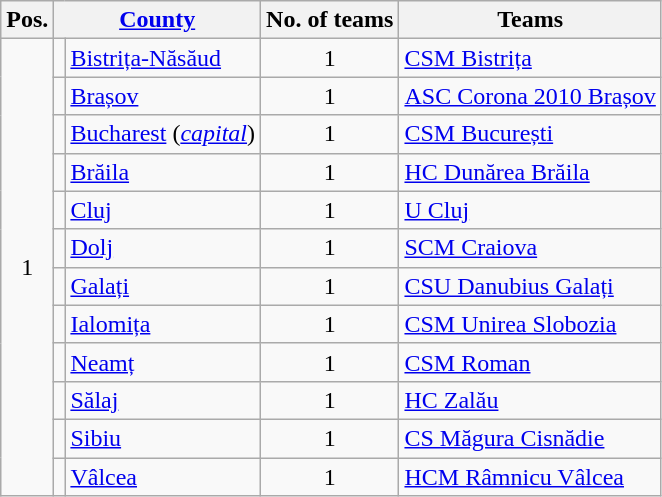<table class="wikitable">
<tr>
<th>Pos.</th>
<th colspan=2><a href='#'>County</a></th>
<th>No. of teams</th>
<th>Teams</th>
</tr>
<tr>
<td rowspan="14" align="center">1</td>
<td align=center></td>
<td><a href='#'>Bistrița-Năsăud</a></td>
<td align="center">1</td>
<td><a href='#'>CSM Bistrița</a></td>
</tr>
<tr>
<td align=center></td>
<td><a href='#'>Brașov</a></td>
<td align="center">1</td>
<td><a href='#'>ASC Corona 2010 Brașov</a></td>
</tr>
<tr>
<td align=center></td>
<td><a href='#'>Bucharest</a> (<em><a href='#'>capital</a></em>)</td>
<td align="center">1</td>
<td><a href='#'>CSM București</a></td>
</tr>
<tr>
<td align=center></td>
<td><a href='#'>Brăila</a></td>
<td align="center">1</td>
<td><a href='#'>HC Dunărea Brăila</a></td>
</tr>
<tr>
<td align=center></td>
<td><a href='#'>Cluj</a></td>
<td align="center">1</td>
<td><a href='#'>U Cluj</a></td>
</tr>
<tr>
<td align=center></td>
<td><a href='#'>Dolj</a></td>
<td align="center">1</td>
<td><a href='#'>SCM Craiova</a></td>
</tr>
<tr>
<td align=center></td>
<td><a href='#'>Galați</a></td>
<td align="center">1</td>
<td><a href='#'>CSU Danubius Galați</a></td>
</tr>
<tr>
<td align=center></td>
<td><a href='#'>Ialomița</a></td>
<td align="center">1</td>
<td><a href='#'>CSM Unirea Slobozia</a></td>
</tr>
<tr>
<td align=center></td>
<td><a href='#'>Neamț</a></td>
<td align="center">1</td>
<td><a href='#'>CSM Roman</a></td>
</tr>
<tr>
<td align=center></td>
<td><a href='#'>Sălaj</a></td>
<td align="center">1</td>
<td><a href='#'>HC Zalău</a></td>
</tr>
<tr>
<td align=center></td>
<td><a href='#'>Sibiu</a></td>
<td align="center">1</td>
<td><a href='#'>CS Măgura Cisnădie</a></td>
</tr>
<tr>
<td align=center></td>
<td><a href='#'>Vâlcea</a></td>
<td align="center">1</td>
<td><a href='#'>HCM Râmnicu Vâlcea</a></td>
</tr>
</table>
